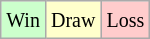<table class="wikitable">
<tr>
<td style="background-color: #CCFFCC;"><small>Win</small></td>
<td style="background-color: #FFFFCC;"><small>Draw</small></td>
<td style="background-color: #FFCCCC;"><small>Loss</small></td>
</tr>
</table>
